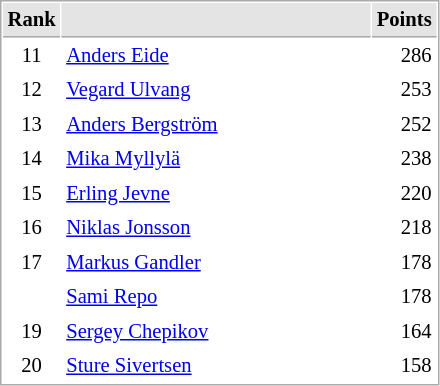<table cellspacing="1" cellpadding="3" style="border:1px solid #AAAAAA;font-size:86%">
<tr style="background-color: #E4E4E4;">
<th style="border-bottom:1px solid #AAAAAA" width=10>Rank</th>
<th style="border-bottom:1px solid #AAAAAA" width=200></th>
<th style="border-bottom:1px solid #AAAAAA" width=20 align=right>Points</th>
</tr>
<tr>
<td align=center>11</td>
<td> <a href='#'>Anders Eide</a></td>
<td align=right>286</td>
</tr>
<tr>
<td align=center>12</td>
<td> <a href='#'>Vegard Ulvang</a></td>
<td align=right>253</td>
</tr>
<tr>
<td align=center>13</td>
<td> <a href='#'>Anders Bergström</a></td>
<td align=right>252</td>
</tr>
<tr>
<td align=center>14</td>
<td> <a href='#'>Mika Myllylä</a></td>
<td align=right>238</td>
</tr>
<tr>
<td align=center>15</td>
<td> <a href='#'>Erling Jevne</a></td>
<td align=right>220</td>
</tr>
<tr>
<td align=center>16</td>
<td> <a href='#'>Niklas Jonsson</a></td>
<td align=right>218</td>
</tr>
<tr>
<td align=center>17</td>
<td> <a href='#'>Markus Gandler</a></td>
<td align=right>178</td>
</tr>
<tr>
<td align=center></td>
<td> <a href='#'>Sami Repo</a></td>
<td align=right>178</td>
</tr>
<tr>
<td align=center>19</td>
<td> <a href='#'>Sergey Chepikov</a></td>
<td align=right>164</td>
</tr>
<tr>
<td align=center>20</td>
<td> <a href='#'>Sture Sivertsen</a></td>
<td align=right>158</td>
</tr>
</table>
